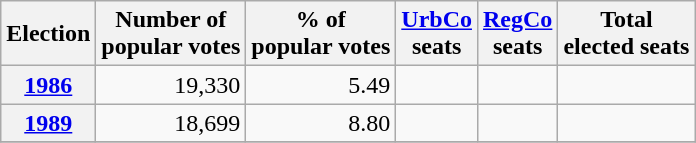<table class="wikitable" style="text-align: right;">
<tr align=center>
<th>Election</th>
<th>Number of<br>popular votes</th>
<th>% of<br>popular votes</th>
<th><a href='#'>UrbCo</a><br>seats</th>
<th><a href='#'>RegCo</a><br>seats</th>
<th>Total<br>elected seats</th>
</tr>
<tr>
<th><a href='#'>1986</a></th>
<td>19,330</td>
<td>5.49</td>
<td></td>
<td></td>
<td></td>
</tr>
<tr>
<th><a href='#'>1989</a></th>
<td>18,699</td>
<td>8.80</td>
<td></td>
<td></td>
<td></td>
</tr>
<tr>
</tr>
</table>
